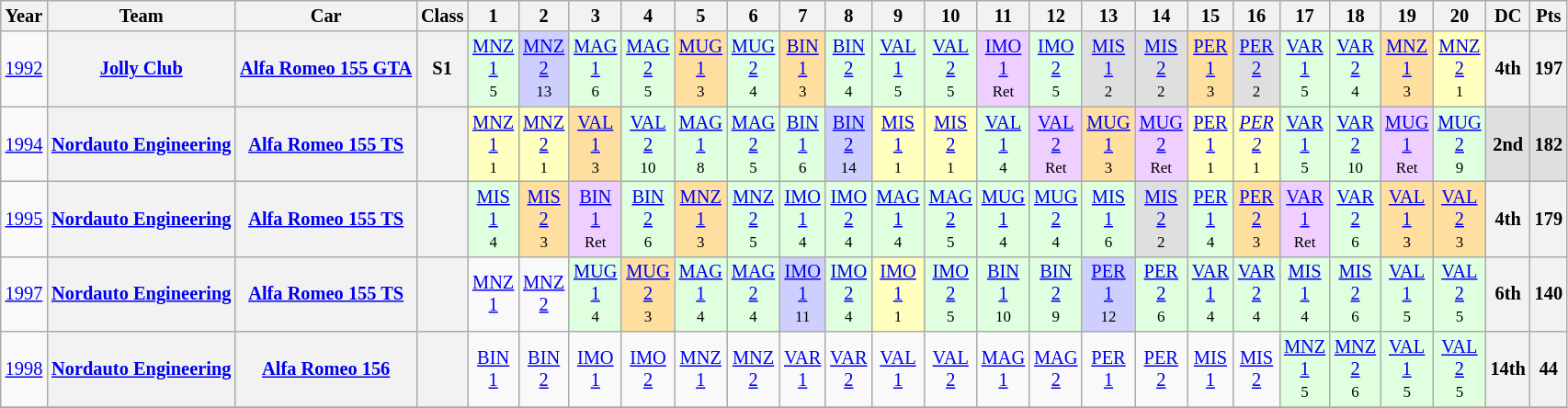<table class="wikitable" style="text-align:center; font-size:85%">
<tr>
<th>Year</th>
<th>Team</th>
<th>Car</th>
<th>Class</th>
<th>1</th>
<th>2</th>
<th>3</th>
<th>4</th>
<th>5</th>
<th>6</th>
<th>7</th>
<th>8</th>
<th>9</th>
<th>10</th>
<th>11</th>
<th>12</th>
<th>13</th>
<th>14</th>
<th>15</th>
<th>16</th>
<th>17</th>
<th>18</th>
<th>19</th>
<th>20</th>
<th>DC</th>
<th>Pts</th>
</tr>
<tr>
<td><a href='#'>1992</a></td>
<th><a href='#'>Jolly Club</a></th>
<th><a href='#'>Alfa Romeo 155 GTA</a></th>
<th>S1</th>
<td style="background:#DFFFDF;"><a href='#'>MNZ<br>1</a><br><small>5</small></td>
<td style="background:#CFCFFF;"><a href='#'>MNZ<br>2</a><br><small>13</small></td>
<td style="background:#DFFFDF;"><a href='#'>MAG<br>1</a><br><small>6</small></td>
<td style="background:#DFFFDF;"><a href='#'>MAG<br>2</a><br><small>5</small></td>
<td style="background:#FFDF9F;"><a href='#'>MUG<br>1</a><br><small>3</small></td>
<td style="background:#DFFFDF;"><a href='#'>MUG<br>2</a><br><small>4</small></td>
<td style="background:#FFDF9F;"><a href='#'>BIN<br>1</a><br><small>3</small></td>
<td style="background:#DFFFDF;"><a href='#'>BIN<br>2</a><br><small>4</small></td>
<td style="background:#DFFFDF;"><a href='#'>VAL<br>1</a><br><small>5</small></td>
<td style="background:#DFFFDF;"><a href='#'>VAL<br>2</a><br><small>5</small></td>
<td style="background:#EFCFFF;"><a href='#'>IMO<br>1</a><br><small>Ret</small></td>
<td style="background:#DFFFDF;"><a href='#'>IMO<br>2</a><br><small>5</small></td>
<td style="background:#DFDFDF;"><a href='#'>MIS<br>1</a><br><small>2</small></td>
<td style="background:#DFDFDF;"><a href='#'>MIS<br>2</a><br><small>2</small></td>
<td style="background:#FFDF9F;"><a href='#'>PER<br>1</a><br><small>3</small></td>
<td style="background:#DFDFDF;"><a href='#'>PER<br>2</a><br><small>2</small></td>
<td style="background:#DFFFDF;"><a href='#'>VAR<br>1</a><br><small>5</small></td>
<td style="background:#DFFFDF;"><a href='#'>VAR<br>2</a><br><small>4</small></td>
<td style="background:#FFDF9F;"><a href='#'>MNZ<br>1</a><br><small>3</small></td>
<td style="background:#FFFFBF;"><a href='#'>MNZ<br>2</a><br><small>1</small></td>
<th>4th</th>
<th>197</th>
</tr>
<tr>
<td><a href='#'>1994</a></td>
<th><a href='#'>Nordauto Engineering</a></th>
<th><a href='#'>Alfa Romeo 155 TS</a></th>
<th></th>
<td style="background:#FFFFBF;"><a href='#'>MNZ<br>1</a><br><small>1</small></td>
<td style="background:#FFFFBF;"><a href='#'>MNZ<br>2</a><br><small>1</small></td>
<td style="background:#FFDF9F;"><a href='#'>VAL<br>1</a><br><small>3</small></td>
<td style="background:#DFFFDF;"><a href='#'>VAL<br>2</a><br><small>10</small></td>
<td style="background:#DFFFDF;"><a href='#'>MAG<br>1</a><br><small>8</small></td>
<td style="background:#DFFFDF;"><a href='#'>MAG<br>2</a><br><small>5</small></td>
<td style="background:#DFFFDF;"><a href='#'>BIN<br>1</a><br><small>6</small></td>
<td style="background:#CFCFFF;"><a href='#'>BIN<br>2</a><br><small>14</small></td>
<td style="background:#FFFFBF;"><a href='#'>MIS<br>1</a><br><small>1</small></td>
<td style="background:#FFFFBF;"><a href='#'>MIS<br>2</a><br><small>1</small></td>
<td style="background:#DFFFDF;"><a href='#'>VAL<br>1</a><br><small>4</small></td>
<td style="background:#EFCFFF;"><a href='#'>VAL<br>2</a><br><small>Ret</small></td>
<td style="background:#FFDF9F;"><a href='#'>MUG<br>1</a><br><small>3</small></td>
<td style="background:#EFCFFF;"><a href='#'>MUG<br>2</a><br><small>Ret</small></td>
<td style="background:#FFFFBF;"><a href='#'>PER<br>1</a><br><small>1</small></td>
<td style="background:#FFFFBF;"><em><a href='#'>PER<br>2</a></em><br><small>1</small></td>
<td style="background:#DFFFDF;"><a href='#'>VAR<br>1</a><br><small>5</small></td>
<td style="background:#DFFFDF;"><a href='#'>VAR<br>2</a><br><small>10</small></td>
<td style="background:#EFCFFF;"><a href='#'>MUG<br>1</a><br><small>Ret</small></td>
<td style="background:#DFFFDF;"><a href='#'>MUG<br>2</a><br><small>9</small></td>
<th style="background:#DFDFDF;">2nd</th>
<th style="background:#DFDFDF;">182</th>
</tr>
<tr>
<td><a href='#'>1995</a></td>
<th><a href='#'>Nordauto Engineering</a></th>
<th><a href='#'>Alfa Romeo 155 TS</a></th>
<th></th>
<td style="background:#DFFFDF;"><a href='#'>MIS<br>1</a><br><small>4</small></td>
<td style="background:#FFDF9F;"><a href='#'>MIS<br>2</a><br><small>3</small></td>
<td style="background:#EFCFFF;"><a href='#'>BIN<br>1</a><br><small>Ret</small></td>
<td style="background:#DFFFDF;"><a href='#'>BIN<br>2</a><br><small>6</small></td>
<td style="background:#FFDF9F;"><a href='#'>MNZ<br>1</a><br><small>3</small></td>
<td style="background:#DFFFDF;"><a href='#'>MNZ<br>2</a><br><small>5</small></td>
<td style="background:#DFFFDF;"><a href='#'>IMO<br>1</a><br><small>4</small></td>
<td style="background:#DFFFDF;"><a href='#'>IMO<br>2</a><br><small>4</small></td>
<td style="background:#DFFFDF;"><a href='#'>MAG<br>1</a><br><small>4</small></td>
<td style="background:#DFFFDF;"><a href='#'>MAG<br>2</a><br><small>5</small></td>
<td style="background:#DFFFDF;"><a href='#'>MUG<br>1</a><br><small>4</small></td>
<td style="background:#DFFFDF;"><a href='#'>MUG<br>2</a><br><small>4</small></td>
<td style="background:#DFFFDF;"><a href='#'>MIS<br>1</a><br><small>6</small></td>
<td style="background:#DFDFDF;"><a href='#'>MIS<br>2</a><br><small>2</small></td>
<td style="background:#DFFFDF;"><a href='#'>PER<br>1</a><br><small>4</small></td>
<td style="background:#FFDF9F;"><a href='#'>PER<br>2</a><br><small>3</small></td>
<td style="background:#EFCFFF;"><a href='#'>VAR<br>1</a><br><small>Ret</small></td>
<td style="background:#DFFFDF;"><a href='#'>VAR<br>2</a><br><small>6</small></td>
<td style="background:#FFDF9F;"><a href='#'>VAL<br>1</a><br><small>3</small></td>
<td style="background:#FFDF9F;"><a href='#'>VAL<br>2</a><br><small>3</small></td>
<th>4th</th>
<th>179</th>
</tr>
<tr>
<td><a href='#'>1997</a></td>
<th><a href='#'>Nordauto Engineering</a></th>
<th><a href='#'>Alfa Romeo 155 TS</a></th>
<th></th>
<td><a href='#'>MNZ<br>1</a></td>
<td><a href='#'>MNZ<br>2</a></td>
<td style="background:#DFFFDF;"><a href='#'>MUG<br>1</a><br><small>4</small></td>
<td style="background:#FFDF9F;"><a href='#'>MUG<br>2</a><br><small>3</small></td>
<td style="background:#DFFFDF;"><a href='#'>MAG<br>1</a><br><small>4</small></td>
<td style="background:#DFFFDF;"><a href='#'>MAG<br>2</a><br><small>4</small></td>
<td style="background:#CFCFFF;"><a href='#'>IMO<br>1</a><br><small>11</small></td>
<td style="background:#DFFFDF;"><a href='#'>IMO<br>2</a><br><small>4</small></td>
<td style="background:#FFFFBF;"><a href='#'>IMO<br>1</a><br><small>1</small></td>
<td style="background:#DFFFDF;"><a href='#'>IMO<br>2</a><br><small>5</small></td>
<td style="background:#DFFFDF;"><a href='#'>BIN<br>1</a><br><small>10</small></td>
<td style="background:#DFFFDF;"><a href='#'>BIN<br>2</a><br><small>9</small></td>
<td style="background:#CFCFFF;"><a href='#'>PER<br>1</a><br><small>12</small></td>
<td style="background:#DFFFDF;"><a href='#'>PER<br>2</a><br><small>6</small></td>
<td style="background:#DFFFDF;"><a href='#'>VAR<br>1</a><br><small>4</small></td>
<td style="background:#DFFFDF;"><a href='#'>VAR<br>2</a><br><small>4</small></td>
<td style="background:#DFFFDF;"><a href='#'>MIS<br>1</a><br><small>4</small></td>
<td style="background:#DFFFDF;"><a href='#'>MIS<br>2</a><br><small>6</small></td>
<td style="background:#DFFFDF;"><a href='#'>VAL<br>1</a><br><small>5</small></td>
<td style="background:#DFFFDF;"><a href='#'>VAL<br>2</a><br><small>5</small></td>
<th>6th</th>
<th>140</th>
</tr>
<tr>
<td><a href='#'>1998</a></td>
<th><a href='#'>Nordauto Engineering</a></th>
<th><a href='#'>Alfa Romeo 156</a></th>
<th></th>
<td><a href='#'>BIN<br>1</a></td>
<td><a href='#'>BIN<br>2</a></td>
<td><a href='#'>IMO<br>1</a></td>
<td><a href='#'>IMO<br>2</a></td>
<td><a href='#'>MNZ<br>1</a></td>
<td><a href='#'>MNZ<br>2</a></td>
<td><a href='#'>VAR<br>1</a></td>
<td><a href='#'>VAR<br>2</a></td>
<td><a href='#'>VAL<br>1</a></td>
<td><a href='#'>VAL<br>2</a></td>
<td><a href='#'>MAG<br>1</a></td>
<td><a href='#'>MAG<br>2</a></td>
<td><a href='#'>PER<br>1</a></td>
<td><a href='#'>PER<br>2</a></td>
<td><a href='#'>MIS<br>1</a></td>
<td><a href='#'>MIS<br>2</a></td>
<td style="background:#DFFFDF;"><a href='#'>MNZ<br>1</a><br><small>5</small></td>
<td style="background:#DFFFDF;"><a href='#'>MNZ<br>2</a><br><small>6</small></td>
<td style="background:#DFFFDF;"><a href='#'>VAL<br>1</a><br><small>5</small></td>
<td style="background:#DFFFDF;"><a href='#'>VAL<br>2</a><br><small>5</small></td>
<th>14th</th>
<th>44</th>
</tr>
<tr>
</tr>
</table>
